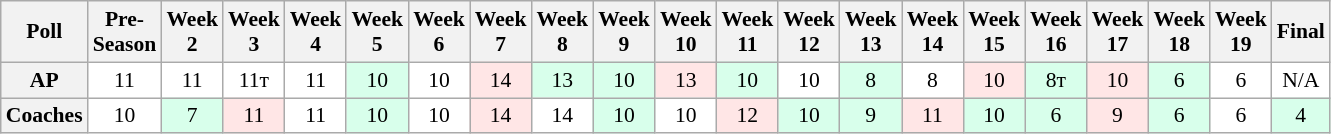<table class="wikitable" style="white-space:nowrap;font-size:90%">
<tr>
<th>Poll</th>
<th>Pre-<br>Season</th>
<th>Week<br>2</th>
<th>Week<br>3</th>
<th>Week<br>4</th>
<th>Week<br>5</th>
<th>Week<br>6</th>
<th>Week<br>7</th>
<th>Week<br>8</th>
<th>Week<br>9</th>
<th>Week<br>10</th>
<th>Week<br>11</th>
<th>Week<br>12</th>
<th>Week<br>13</th>
<th>Week<br>14</th>
<th>Week<br>15</th>
<th>Week<br>16</th>
<th>Week<br>17</th>
<th>Week<br>18</th>
<th>Week<br>19</th>
<th>Final</th>
</tr>
<tr style="text-align:center;">
<th>AP</th>
<td style="background:#FFF;">11</td>
<td style="background:#FFF;">11</td>
<td style="background:#FFF;">11т</td>
<td style="background:#FFF;">11</td>
<td style="background:#D8FFEB;">10</td>
<td style="background:#FFF;">10</td>
<td style="background:#FFE6E6;">14</td>
<td style="background:#D8FFEB;">13</td>
<td style="background:#D8FFEB;">10</td>
<td style="background:#FFE6E6;">13</td>
<td style="background:#D8FFEB;">10</td>
<td style="background:#FFF;">10</td>
<td style="background:#D8FFEB;">8</td>
<td style="background:#FFF;">8</td>
<td style="background:#FFE6E6;">10</td>
<td style="background:#D8FFEB;">8т</td>
<td style="background:#FFE6E6;">10</td>
<td style="background:#D8FFEB;">6</td>
<td style="background:#FFF;">6</td>
<td style="background:#FFF;">N/A</td>
</tr>
<tr style="text-align:center;">
<th>Coaches</th>
<td style="background:#FFF;">10</td>
<td style="background:#D8FFEB;">7</td>
<td style="background:#FFE6E6;">11</td>
<td style="background:#FFF;">11</td>
<td style="background:#D8FFEB;">10</td>
<td style="background:#FFF;">10</td>
<td style="background:#FFE6E6;">14</td>
<td style="background:#FFF;">14</td>
<td style="background:#D8FFEB;">10</td>
<td style="background:#FFF;">10</td>
<td style="background:#FFE6E6;">12</td>
<td style="background:#D8FFEB;">10</td>
<td style="background:#D8FFEB;">9</td>
<td style="background:#FFE6E6;">11</td>
<td style="background:#D8FFEB;">10</td>
<td style="background:#D8FFEB;">6</td>
<td style="background:#FFE6E6;">9</td>
<td style="background:#D8FFEB;">6</td>
<td style="background:#FFF;">6</td>
<td style="background:#D8FFEB;">4</td>
</tr>
</table>
